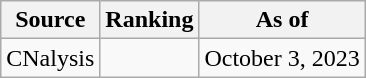<table class="wikitable" style="text-align:center">
<tr>
<th>Source</th>
<th>Ranking</th>
<th>As of</th>
</tr>
<tr>
<td align=left>CNalysis</td>
<td></td>
<td>October 3, 2023</td>
</tr>
</table>
